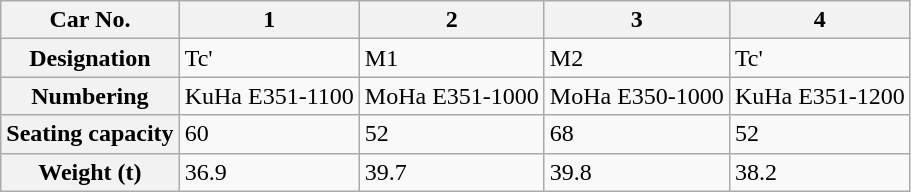<table class="wikitable">
<tr>
<th>Car No.</th>
<th>1</th>
<th>2</th>
<th>3</th>
<th>4</th>
</tr>
<tr>
<th>Designation</th>
<td>Tc'</td>
<td>M1</td>
<td>M2</td>
<td>Tc'</td>
</tr>
<tr>
<th>Numbering</th>
<td>KuHa E351-1100</td>
<td>MoHa E351-1000</td>
<td>MoHa E350-1000</td>
<td>KuHa E351-1200</td>
</tr>
<tr>
<th>Seating capacity</th>
<td>60</td>
<td>52</td>
<td>68</td>
<td>52</td>
</tr>
<tr>
<th>Weight (t)</th>
<td>36.9</td>
<td>39.7</td>
<td>39.8</td>
<td>38.2</td>
</tr>
</table>
